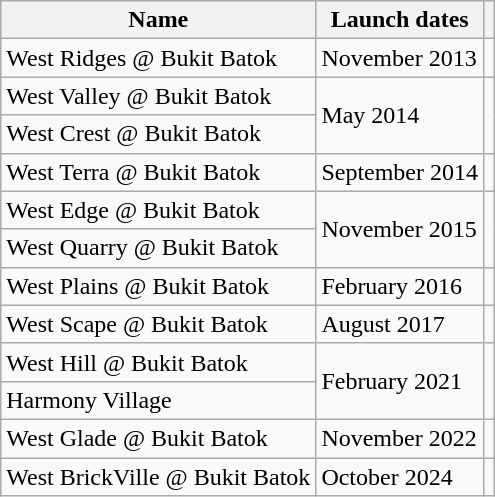<table class="wikitable">
<tr>
<th>Name</th>
<th>Launch dates</th>
<th></th>
</tr>
<tr>
<td>West Ridges @ Bukit Batok</td>
<td>November 2013</td>
<td></td>
</tr>
<tr>
<td>West Valley @ Bukit Batok</td>
<td rowspan="2">May 2014</td>
<td rowspan="2"></td>
</tr>
<tr>
<td>West Crest @ Bukit Batok</td>
</tr>
<tr>
<td>West Terra @ Bukit Batok</td>
<td>September 2014</td>
<td></td>
</tr>
<tr>
<td>West Edge @ Bukit Batok</td>
<td rowspan="2">November 2015</td>
<td rowspan="2"></td>
</tr>
<tr>
<td>West Quarry @ Bukit Batok</td>
</tr>
<tr>
<td>West Plains @ Bukit Batok</td>
<td>February 2016</td>
<td></td>
</tr>
<tr>
<td>West Scape @ Bukit Batok</td>
<td>August 2017</td>
<td></td>
</tr>
<tr>
<td>West Hill @ Bukit Batok</td>
<td rowspan="2">February 2021</td>
<td rowspan="2"></td>
</tr>
<tr>
<td>Harmony Village</td>
</tr>
<tr>
<td>West Glade @ Bukit Batok</td>
<td>November 2022</td>
<td></td>
</tr>
<tr>
<td>West BrickVille @ Bukit Batok</td>
<td>October 2024</td>
<td></td>
</tr>
</table>
